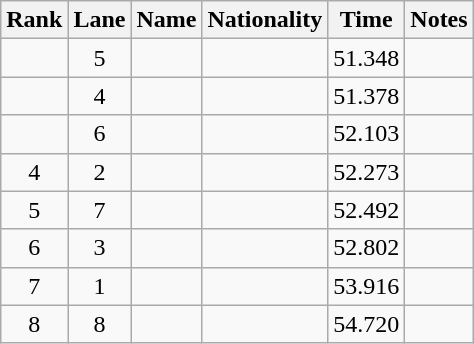<table class="wikitable sortable" style="text-align:center">
<tr>
<th>Rank</th>
<th>Lane</th>
<th>Name</th>
<th>Nationality</th>
<th>Time</th>
<th>Notes</th>
</tr>
<tr>
<td></td>
<td>5</td>
<td align=left></td>
<td align=left></td>
<td>51.348</td>
<td></td>
</tr>
<tr>
<td></td>
<td>4</td>
<td align=left></td>
<td align=left></td>
<td>51.378</td>
<td></td>
</tr>
<tr>
<td></td>
<td>6</td>
<td align=left></td>
<td align=left></td>
<td>52.103</td>
<td></td>
</tr>
<tr>
<td>4</td>
<td>2</td>
<td align=left></td>
<td align=left></td>
<td>52.273</td>
<td></td>
</tr>
<tr>
<td>5</td>
<td>7</td>
<td align=left></td>
<td align=left></td>
<td>52.492</td>
<td></td>
</tr>
<tr>
<td>6</td>
<td>3</td>
<td align=left></td>
<td align=left></td>
<td>52.802</td>
<td></td>
</tr>
<tr>
<td>7</td>
<td>1</td>
<td align=left></td>
<td align=left></td>
<td>53.916</td>
<td></td>
</tr>
<tr>
<td>8</td>
<td>8</td>
<td align=left></td>
<td align=left></td>
<td>54.720</td>
<td></td>
</tr>
</table>
